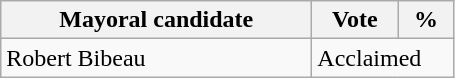<table class="wikitable">
<tr>
<th bgcolor="#DDDDFF" width="200px">Mayoral candidate</th>
<th bgcolor="#DDDDFF" width="50px">Vote</th>
<th bgcolor="#DDDDFF"  width="30px">%</th>
</tr>
<tr>
<td>Robert Bibeau</td>
<td colspan="2">Acclaimed</td>
</tr>
</table>
